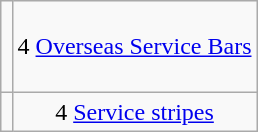<table class="wikitable" style="margin:1em auto; text-align:center;">
<tr>
<td><br><br><br></td>
<td>4 <a href='#'>Overseas Service Bars</a></td>
</tr>
<tr>
<td></td>
<td>4 <a href='#'>Service stripes</a></td>
</tr>
</table>
